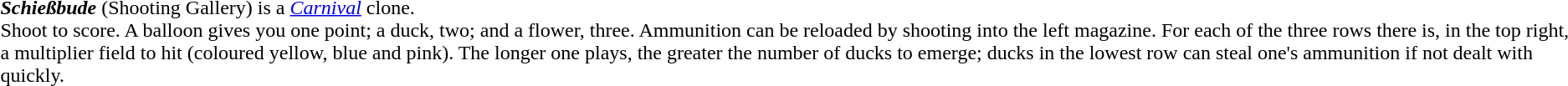<table>
<tr>
<td></td>
<td><strong><em>Schießbude</em></strong> (Shooting Gallery) is a <em><a href='#'>Carnival</a></em> clone. <br>Shoot to score. A balloon gives you one point; a duck, two; and a flower, three. Ammunition can be reloaded by shooting into the left magazine. For each of the three rows there is, in the top right, a multiplier field to hit (coloured yellow, blue and pink). The longer one plays, the greater the number of ducks to emerge; ducks in the lowest row can steal one's ammunition if not dealt with quickly.</td>
</tr>
</table>
